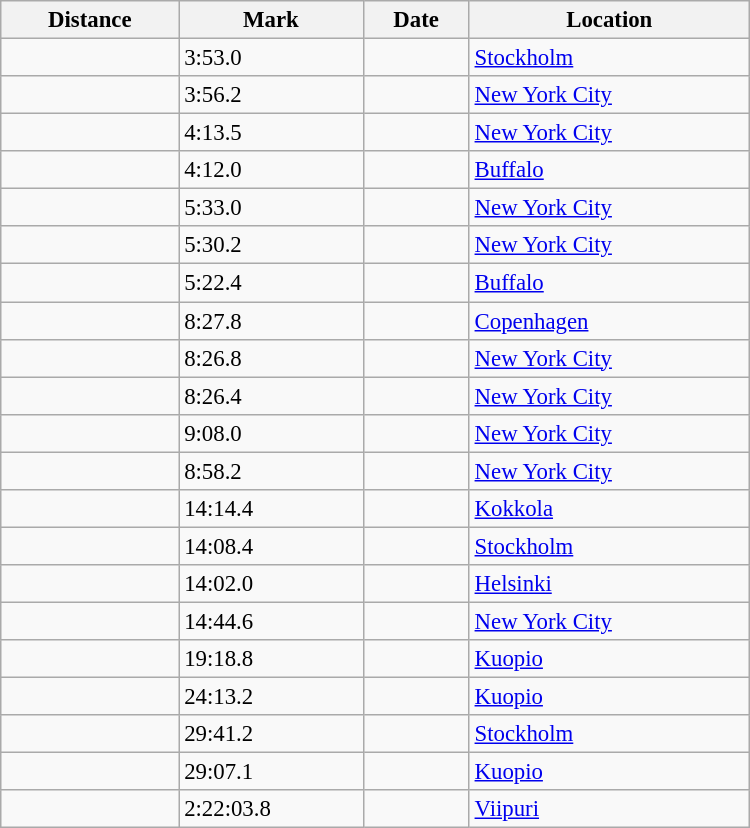<table class="wikitable sortable" width="75%" style="text-align: left; font-size: 95%; max-width: 500px;">
<tr>
<th>Distance</th>
<th>Mark</th>
<th>Date</th>
<th>Location</th>
</tr>
<tr>
<td></td>
<td>3:53.0</td>
<td></td>
<td><a href='#'>Stockholm</a></td>
</tr>
<tr>
<td></td>
<td>3:56.2</td>
<td></td>
<td><a href='#'>New York City</a></td>
</tr>
<tr>
<td></td>
<td>4:13.5</td>
<td></td>
<td><a href='#'>New York City</a></td>
</tr>
<tr>
<td></td>
<td>4:12.0</td>
<td></td>
<td><a href='#'>Buffalo</a></td>
</tr>
<tr>
<td></td>
<td>5:33.0</td>
<td></td>
<td><a href='#'>New York City</a></td>
</tr>
<tr>
<td></td>
<td>5:30.2</td>
<td></td>
<td><a href='#'>New York City</a></td>
</tr>
<tr>
<td></td>
<td>5:22.4</td>
<td></td>
<td><a href='#'>Buffalo</a></td>
</tr>
<tr>
<td></td>
<td>8:27.8</td>
<td></td>
<td><a href='#'>Copenhagen</a></td>
</tr>
<tr>
<td></td>
<td>8:26.8</td>
<td></td>
<td><a href='#'>New York City</a></td>
</tr>
<tr>
<td></td>
<td>8:26.4</td>
<td></td>
<td><a href='#'>New York City</a></td>
</tr>
<tr>
<td></td>
<td>9:08.0</td>
<td></td>
<td><a href='#'>New York City</a></td>
</tr>
<tr>
<td></td>
<td>8:58.2</td>
<td></td>
<td><a href='#'>New York City</a></td>
</tr>
<tr>
<td></td>
<td>14:14.4</td>
<td></td>
<td><a href='#'>Kokkola</a></td>
</tr>
<tr>
<td></td>
<td>14:08.4</td>
<td></td>
<td><a href='#'>Stockholm</a></td>
</tr>
<tr>
<td></td>
<td>14:02.0</td>
<td></td>
<td><a href='#'>Helsinki</a></td>
</tr>
<tr>
<td></td>
<td>14:44.6</td>
<td></td>
<td><a href='#'>New York City</a></td>
</tr>
<tr>
<td></td>
<td>19:18.8</td>
<td></td>
<td><a href='#'>Kuopio</a></td>
</tr>
<tr>
<td></td>
<td>24:13.2</td>
<td></td>
<td><a href='#'>Kuopio</a></td>
</tr>
<tr>
<td></td>
<td>29:41.2</td>
<td></td>
<td><a href='#'>Stockholm</a></td>
</tr>
<tr>
<td></td>
<td>29:07.1</td>
<td></td>
<td><a href='#'>Kuopio</a></td>
</tr>
<tr>
<td></td>
<td>2:22:03.8</td>
<td></td>
<td><a href='#'>Viipuri</a></td>
</tr>
</table>
